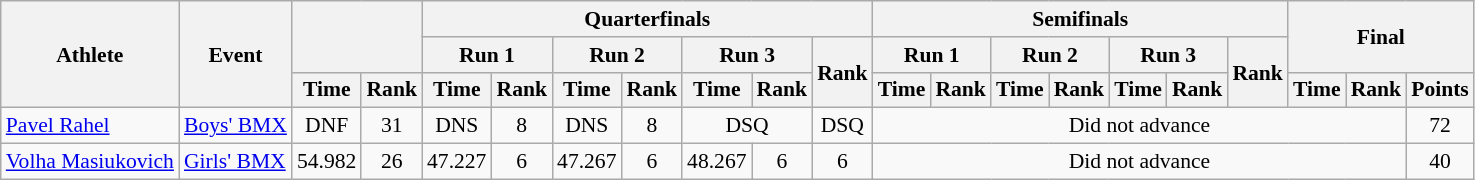<table class="wikitable" border="1" style="font-size:90%">
<tr>
<th rowspan=3>Athlete</th>
<th rowspan=3>Event</th>
<th rowspan=2 colspan=2></th>
<th colspan=7>Quarterfinals</th>
<th colspan=7>Semifinals</th>
<th rowspan=2 colspan=3>Final</th>
</tr>
<tr>
<th colspan=2>Run 1</th>
<th colspan=2>Run 2</th>
<th colspan=2>Run 3</th>
<th rowspan=2>Rank</th>
<th colspan=2>Run 1</th>
<th colspan=2>Run 2</th>
<th colspan=2>Run 3</th>
<th rowspan=2>Rank</th>
</tr>
<tr>
<th>Time</th>
<th>Rank</th>
<th>Time</th>
<th>Rank</th>
<th>Time</th>
<th>Rank</th>
<th>Time</th>
<th>Rank</th>
<th>Time</th>
<th>Rank</th>
<th>Time</th>
<th>Rank</th>
<th>Time</th>
<th>Rank</th>
<th>Time</th>
<th>Rank</th>
<th>Points</th>
</tr>
<tr>
<td><a href='#'>Pavel Rahel</a></td>
<td><a href='#'>Boys' BMX</a></td>
<td align=center>DNF</td>
<td align=center>31</td>
<td align=center>DNS</td>
<td align=center>8</td>
<td align=center>DNS</td>
<td align=center>8</td>
<td align=center colspan=2>DSQ</td>
<td align=center>DSQ</td>
<td align=center colspan=9>Did not advance</td>
<td align=center>72</td>
</tr>
<tr>
<td><a href='#'>Volha Masiukovich</a></td>
<td><a href='#'>Girls' BMX</a></td>
<td align=center>54.982</td>
<td align=center>26</td>
<td align=center>47.227</td>
<td align=center>6</td>
<td align=center>47.267</td>
<td align=center>6</td>
<td align=center>48.267</td>
<td align=center>6</td>
<td align=center>6</td>
<td align=center colspan=9>Did not advance</td>
<td align=center>40</td>
</tr>
</table>
